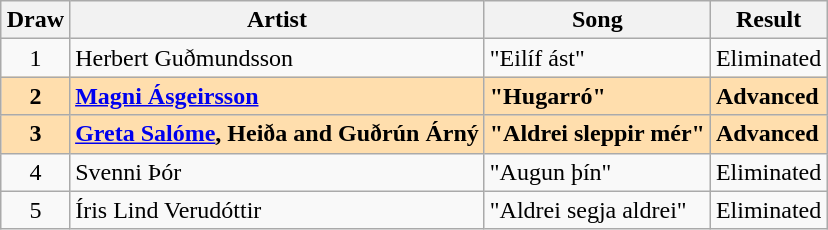<table class="sortable wikitable" style="margin: 1em auto 1em auto; text-align:center">
<tr>
<th>Draw</th>
<th>Artist</th>
<th>Song</th>
<th>Result</th>
</tr>
<tr>
<td>1</td>
<td align="left">Herbert Guðmundsson</td>
<td align="left">"Eilíf ást"</td>
<td align="left">Eliminated</td>
</tr>
<tr style="font-weight:bold; background:navajowhite;">
<td>2</td>
<td align="left"><a href='#'>Magni Ásgeirsson</a></td>
<td align="left">"Hugarró"</td>
<td align="left">Advanced</td>
</tr>
<tr style="font-weight:bold; background:navajowhite;">
<td>3</td>
<td align="left"><a href='#'>Greta Salóme</a>, Heiða and Guðrún Árný</td>
<td align="left">"Aldrei sleppir mér"</td>
<td align="left">Advanced</td>
</tr>
<tr>
<td>4</td>
<td align="left">Svenni Þór</td>
<td align="left">"Augun þín"</td>
<td align="left">Eliminated</td>
</tr>
<tr>
<td>5</td>
<td align="left">Íris Lind Verudóttir</td>
<td align="left">"Aldrei segja aldrei"</td>
<td align="left">Eliminated</td>
</tr>
</table>
